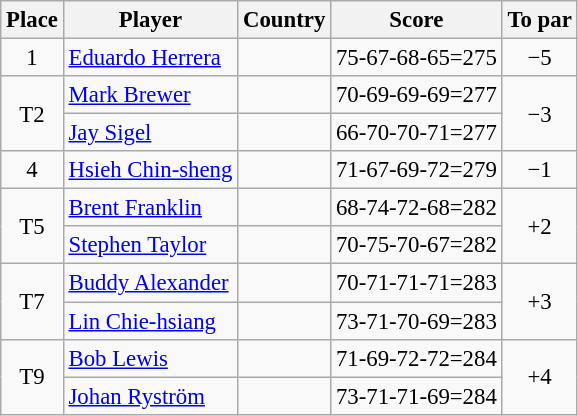<table class="wikitable" style="font-size:95%;">
<tr>
<th>Place</th>
<th>Player</th>
<th>Country</th>
<th>Score</th>
<th>To par</th>
</tr>
<tr>
<td align=center>1</td>
<td><a href='#'>Eduardo Herrera</a></td>
<td></td>
<td>75-67-68-65=275</td>
<td align=center>−5</td>
</tr>
<tr>
<td align=center rowspan=2>T2</td>
<td><a href='#'>Mark Brewer</a></td>
<td></td>
<td>70-69-69-69=277</td>
<td align=center rowspan=2>−3</td>
</tr>
<tr>
<td><a href='#'>Jay Sigel</a></td>
<td></td>
<td>66-70-70-71=277</td>
</tr>
<tr>
<td align=center>4</td>
<td><a href='#'>Hsieh Chin-sheng</a></td>
<td></td>
<td>71-67-69-72=279</td>
<td align=center>−1</td>
</tr>
<tr>
<td align=center rowspan=2>T5</td>
<td><a href='#'>Brent Franklin</a></td>
<td></td>
<td>68-74-72-68=282</td>
<td align=center rowspan=2>+2</td>
</tr>
<tr>
<td><a href='#'>Stephen Taylor</a></td>
<td></td>
<td>70-75-70-67=282</td>
</tr>
<tr>
<td align=center rowspan=2>T7</td>
<td><a href='#'>Buddy Alexander</a></td>
<td></td>
<td>70-71-71-71=283</td>
<td align=center rowspan=2>+3</td>
</tr>
<tr>
<td><a href='#'>Lin Chie-hsiang</a></td>
<td></td>
<td>73-71-70-69=283</td>
</tr>
<tr>
<td align=center rowspan=2>T9</td>
<td><a href='#'>Bob Lewis</a></td>
<td></td>
<td>71-69-72-72=284</td>
<td align=center rowspan=2>+4</td>
</tr>
<tr>
<td><a href='#'>Johan Ryström</a></td>
<td></td>
<td>73-71-71-69=284</td>
</tr>
</table>
